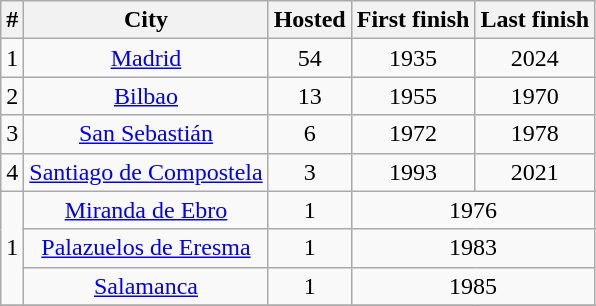<table class="wikitable sortable" style="text-align: center;">
<tr>
<th>#</th>
<th>City</th>
<th>Hosted</th>
<th>First finish</th>
<th>Last finish</th>
</tr>
<tr>
<td>1</td>
<td><a href='#'>Madrid</a></td>
<td>54</td>
<td>1935</td>
<td>2024</td>
</tr>
<tr>
<td>2</td>
<td><a href='#'>Bilbao</a></td>
<td>13</td>
<td>1955</td>
<td>1970</td>
</tr>
<tr>
<td>3</td>
<td><a href='#'>San Sebastián</a></td>
<td>6</td>
<td>1972</td>
<td>1978</td>
</tr>
<tr>
<td>4</td>
<td><a href='#'>Santiago de Compostela</a></td>
<td>3</td>
<td>1993</td>
<td>2021</td>
</tr>
<tr>
<td rowspan=3>1</td>
<td><a href='#'>Miranda de Ebro</a></td>
<td>1</td>
<td colspan=2>1976</td>
</tr>
<tr>
<td><a href='#'>Palazuelos de Eresma</a></td>
<td>1</td>
<td colspan=2>1983</td>
</tr>
<tr>
<td><a href='#'>Salamanca</a></td>
<td>1</td>
<td colspan=2>1985</td>
</tr>
<tr>
</tr>
</table>
